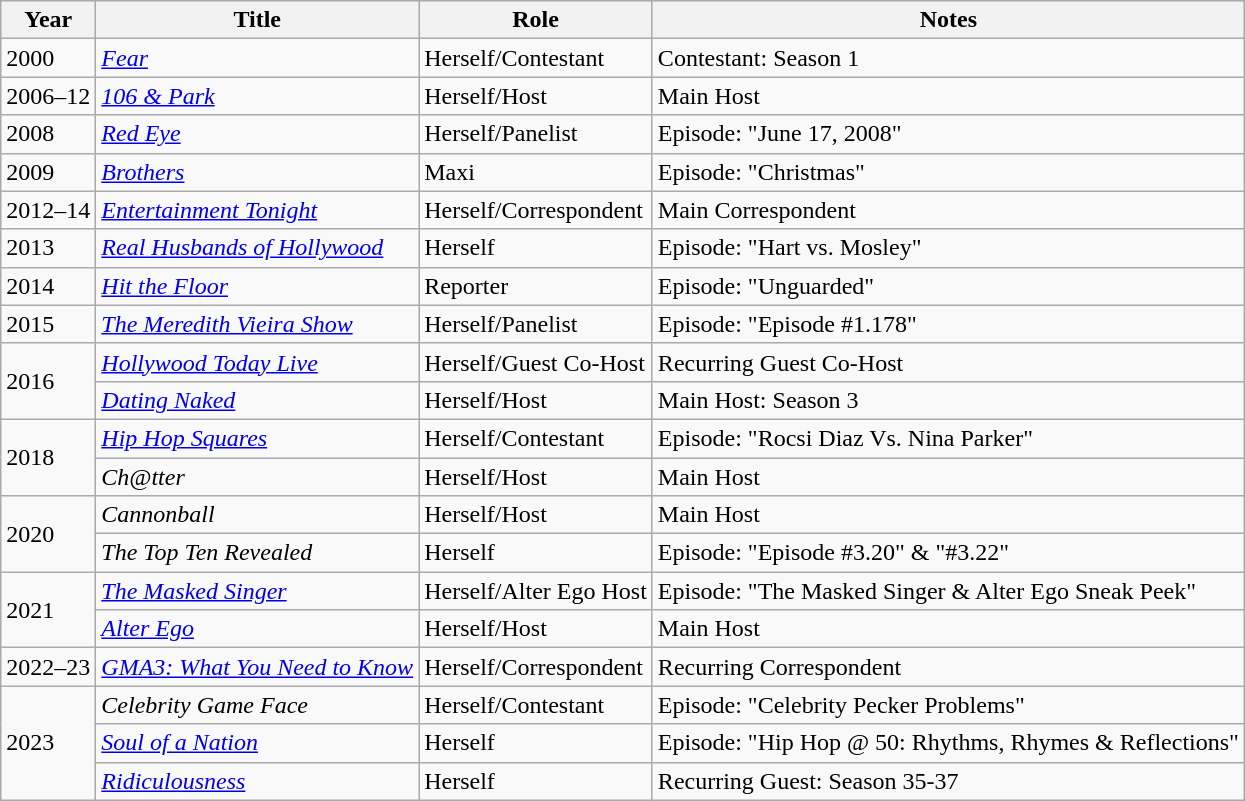<table class="wikitable plainrowheaders sortable" style="margin-right: 0;">
<tr>
<th>Year</th>
<th>Title</th>
<th>Role</th>
<th>Notes</th>
</tr>
<tr>
<td>2000</td>
<td><em><a href='#'>Fear</a></em></td>
<td>Herself/Contestant</td>
<td>Contestant: Season 1</td>
</tr>
<tr>
<td>2006–12</td>
<td><em><a href='#'>106 & Park</a></em></td>
<td>Herself/Host</td>
<td>Main Host</td>
</tr>
<tr>
<td>2008</td>
<td><em><a href='#'>Red Eye</a></em></td>
<td>Herself/Panelist</td>
<td>Episode: "June 17, 2008"</td>
</tr>
<tr>
<td>2009</td>
<td><em><a href='#'>Brothers</a></em></td>
<td>Maxi</td>
<td>Episode: "Christmas"</td>
</tr>
<tr>
<td>2012–14</td>
<td><em><a href='#'>Entertainment Tonight</a></em></td>
<td>Herself/Correspondent</td>
<td>Main Correspondent</td>
</tr>
<tr>
<td>2013</td>
<td><em><a href='#'>Real Husbands of Hollywood</a></em></td>
<td>Herself</td>
<td>Episode: "Hart vs. Mosley"</td>
</tr>
<tr>
<td>2014</td>
<td><em><a href='#'>Hit the Floor</a></em></td>
<td>Reporter</td>
<td>Episode: "Unguarded"</td>
</tr>
<tr>
<td>2015</td>
<td><em><a href='#'>The Meredith Vieira Show</a></em></td>
<td>Herself/Panelist</td>
<td>Episode: "Episode #1.178"</td>
</tr>
<tr>
<td rowspan=2>2016</td>
<td><em><a href='#'>Hollywood Today Live</a></em></td>
<td>Herself/Guest Co-Host</td>
<td>Recurring Guest Co-Host</td>
</tr>
<tr>
<td><em><a href='#'>Dating Naked</a></em></td>
<td>Herself/Host</td>
<td>Main Host: Season 3</td>
</tr>
<tr>
<td rowspan=2>2018</td>
<td><em><a href='#'>Hip Hop Squares</a></em></td>
<td>Herself/Contestant</td>
<td>Episode: "Rocsi Diaz Vs. Nina Parker"</td>
</tr>
<tr>
<td><em>Ch@tter</em></td>
<td>Herself/Host</td>
<td>Main Host</td>
</tr>
<tr>
<td rowspan=2>2020</td>
<td><em>Cannonball</em></td>
<td>Herself/Host</td>
<td>Main Host</td>
</tr>
<tr>
<td><em>The Top Ten Revealed</em></td>
<td>Herself</td>
<td>Episode: "Episode #3.20" & "#3.22"</td>
</tr>
<tr>
<td rowspan=2>2021</td>
<td><em><a href='#'>The Masked Singer</a></em></td>
<td>Herself/Alter Ego Host</td>
<td>Episode: "The Masked Singer & Alter Ego Sneak Peek"</td>
</tr>
<tr>
<td><em><a href='#'>Alter Ego</a></em></td>
<td>Herself/Host</td>
<td>Main Host</td>
</tr>
<tr>
<td>2022–23</td>
<td><em><a href='#'>GMA3: What You Need to Know</a></em></td>
<td>Herself/Correspondent</td>
<td>Recurring Correspondent</td>
</tr>
<tr>
<td rowspan=3>2023</td>
<td><em>Celebrity Game Face</em></td>
<td>Herself/Contestant</td>
<td>Episode: "Celebrity Pecker Problems"</td>
</tr>
<tr>
<td><em><a href='#'>Soul of a Nation</a></em></td>
<td>Herself</td>
<td>Episode: "Hip Hop @ 50: Rhythms, Rhymes & Reflections"</td>
</tr>
<tr>
<td><em><a href='#'>Ridiculousness</a></em></td>
<td>Herself</td>
<td>Recurring Guest: Season 35-37</td>
</tr>
</table>
